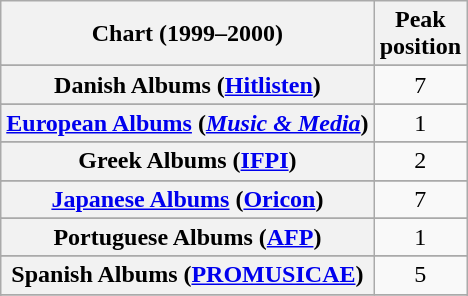<table class="wikitable sortable plainrowheaders" style="text-align:center">
<tr>
<th scope="col">Chart (1999–2000)</th>
<th scope="col">Peak<br>position</th>
</tr>
<tr>
</tr>
<tr>
</tr>
<tr>
</tr>
<tr>
</tr>
<tr>
</tr>
<tr>
<th scope="row">Danish Albums (<a href='#'>Hitlisten</a>)</th>
<td>7</td>
</tr>
<tr>
</tr>
<tr>
<th scope="row"><a href='#'>European Albums</a> (<em><a href='#'>Music & Media</a></em>)</th>
<td>1</td>
</tr>
<tr>
</tr>
<tr>
</tr>
<tr>
</tr>
<tr>
<th scope="row">Greek Albums (<a href='#'>IFPI</a>)</th>
<td>2</td>
</tr>
<tr>
</tr>
<tr>
</tr>
<tr>
</tr>
<tr>
<th scope="row"><a href='#'>Japanese Albums</a> (<a href='#'>Oricon</a>)</th>
<td>7</td>
</tr>
<tr>
</tr>
<tr>
</tr>
<tr>
<th scope="row">Portuguese Albums (<a href='#'>AFP</a>)</th>
<td>1</td>
</tr>
<tr>
</tr>
<tr>
<th scope="row">Spanish Albums (<a href='#'>PROMUSICAE</a>)</th>
<td>5</td>
</tr>
<tr>
</tr>
<tr>
</tr>
<tr>
</tr>
<tr>
</tr>
<tr>
</tr>
</table>
